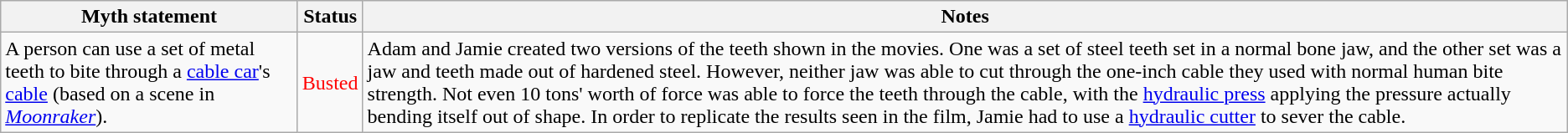<table class="wikitable plainrowheaders">
<tr>
<th>Myth statement</th>
<th>Status</th>
<th>Notes</th>
</tr>
<tr>
<td>A person can use a set of metal teeth to bite through a <a href='#'>cable car</a>'s <a href='#'>cable</a> (based on a scene in <em><a href='#'>Moonraker</a></em>).</td>
<td style="color:red">Busted</td>
<td>Adam and Jamie created two versions of the teeth shown in the movies. One was a set of steel teeth set in a normal bone jaw, and the other set was a jaw and teeth made out of hardened steel. However, neither jaw was able to cut through the one-inch cable they used with normal human bite strength. Not even 10 tons' worth of force was able to force the teeth through the cable, with the <a href='#'>hydraulic press</a> applying the pressure actually bending itself out of shape. In order to replicate the results seen in the film, Jamie had to use a <a href='#'>hydraulic cutter</a> to sever the cable.</td>
</tr>
</table>
